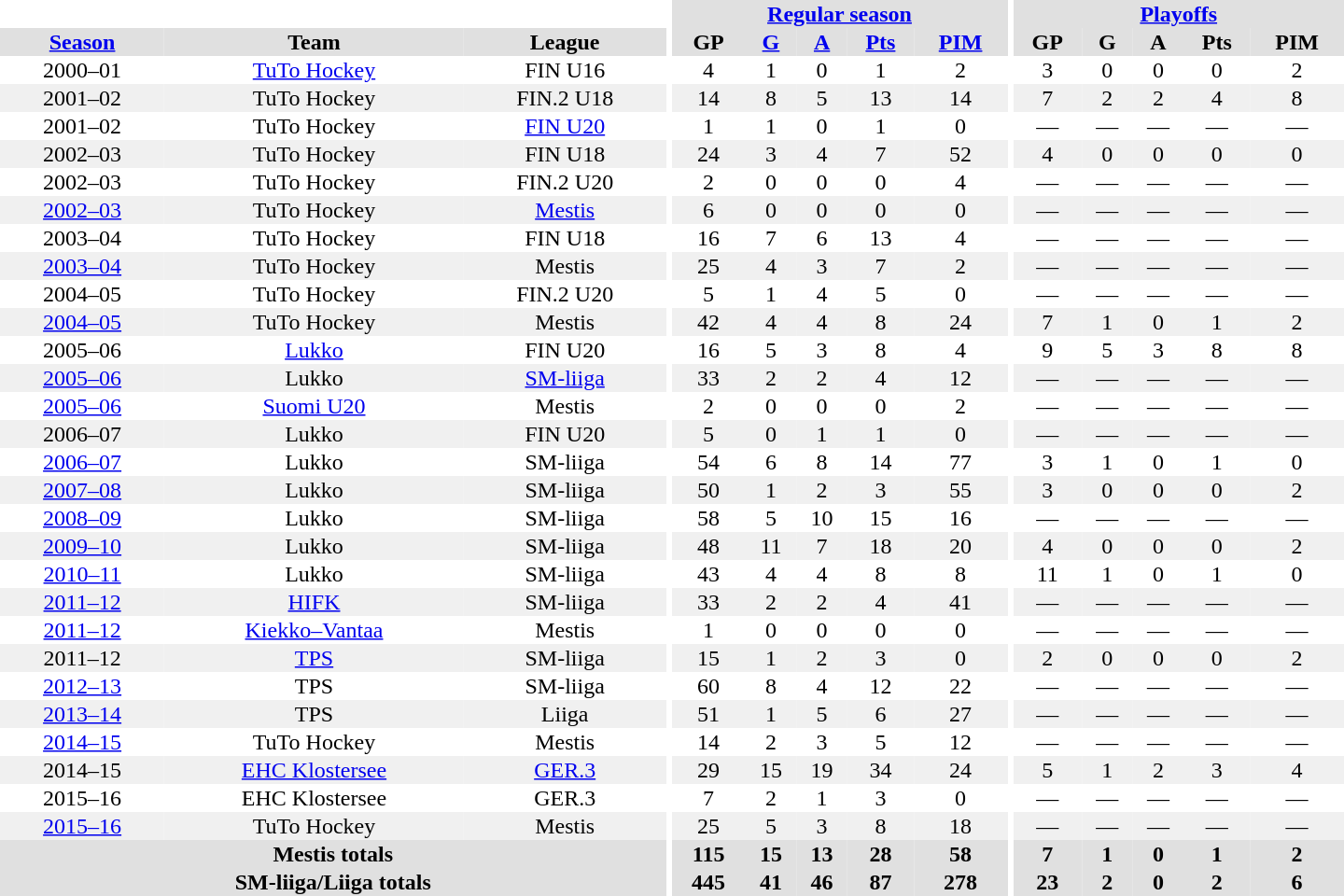<table border="0" cellpadding="1" cellspacing="0" style="text-align:center; width:60em">
<tr bgcolor="#e0e0e0">
<th colspan="3" bgcolor="#ffffff"></th>
<th rowspan="99" bgcolor="#ffffff"></th>
<th colspan="5"><a href='#'>Regular season</a></th>
<th rowspan="99" bgcolor="#ffffff"></th>
<th colspan="5"><a href='#'>Playoffs</a></th>
</tr>
<tr bgcolor="#e0e0e0">
<th><a href='#'>Season</a></th>
<th>Team</th>
<th>League</th>
<th>GP</th>
<th><a href='#'>G</a></th>
<th><a href='#'>A</a></th>
<th><a href='#'>Pts</a></th>
<th><a href='#'>PIM</a></th>
<th>GP</th>
<th>G</th>
<th>A</th>
<th>Pts</th>
<th>PIM</th>
</tr>
<tr>
<td>2000–01</td>
<td><a href='#'>TuTo Hockey</a></td>
<td>FIN U16</td>
<td>4</td>
<td>1</td>
<td>0</td>
<td>1</td>
<td>2</td>
<td>3</td>
<td>0</td>
<td>0</td>
<td>0</td>
<td>2</td>
</tr>
<tr bgcolor="#f0f0f0">
<td>2001–02</td>
<td>TuTo Hockey</td>
<td>FIN.2 U18</td>
<td>14</td>
<td>8</td>
<td>5</td>
<td>13</td>
<td>14</td>
<td>7</td>
<td>2</td>
<td>2</td>
<td>4</td>
<td>8</td>
</tr>
<tr>
<td>2001–02</td>
<td>TuTo Hockey</td>
<td><a href='#'>FIN U20</a></td>
<td>1</td>
<td>1</td>
<td>0</td>
<td>1</td>
<td>0</td>
<td>—</td>
<td>—</td>
<td>—</td>
<td>—</td>
<td>—</td>
</tr>
<tr bgcolor="#f0f0f0">
<td>2002–03</td>
<td>TuTo Hockey</td>
<td>FIN U18</td>
<td>24</td>
<td>3</td>
<td>4</td>
<td>7</td>
<td>52</td>
<td>4</td>
<td>0</td>
<td>0</td>
<td>0</td>
<td>0</td>
</tr>
<tr>
<td>2002–03</td>
<td>TuTo Hockey</td>
<td>FIN.2 U20</td>
<td>2</td>
<td>0</td>
<td>0</td>
<td>0</td>
<td>4</td>
<td>—</td>
<td>—</td>
<td>—</td>
<td>—</td>
<td>—</td>
</tr>
<tr bgcolor="#f0f0f0">
<td><a href='#'>2002–03</a></td>
<td>TuTo Hockey</td>
<td><a href='#'>Mestis</a></td>
<td>6</td>
<td>0</td>
<td>0</td>
<td>0</td>
<td>0</td>
<td>—</td>
<td>—</td>
<td>—</td>
<td>—</td>
<td>—</td>
</tr>
<tr>
<td>2003–04</td>
<td>TuTo Hockey</td>
<td>FIN U18</td>
<td>16</td>
<td>7</td>
<td>6</td>
<td>13</td>
<td>4</td>
<td>—</td>
<td>—</td>
<td>—</td>
<td>—</td>
<td>—</td>
</tr>
<tr bgcolor="#f0f0f0">
<td><a href='#'>2003–04</a></td>
<td>TuTo Hockey</td>
<td>Mestis</td>
<td>25</td>
<td>4</td>
<td>3</td>
<td>7</td>
<td>2</td>
<td>—</td>
<td>—</td>
<td>—</td>
<td>—</td>
<td>—</td>
</tr>
<tr>
<td>2004–05</td>
<td>TuTo Hockey</td>
<td>FIN.2 U20</td>
<td>5</td>
<td>1</td>
<td>4</td>
<td>5</td>
<td>0</td>
<td>—</td>
<td>—</td>
<td>—</td>
<td>—</td>
<td>—</td>
</tr>
<tr bgcolor="#f0f0f0">
<td><a href='#'>2004–05</a></td>
<td>TuTo Hockey</td>
<td>Mestis</td>
<td>42</td>
<td>4</td>
<td>4</td>
<td>8</td>
<td>24</td>
<td>7</td>
<td>1</td>
<td>0</td>
<td>1</td>
<td>2</td>
</tr>
<tr>
<td>2005–06</td>
<td><a href='#'>Lukko</a></td>
<td>FIN U20</td>
<td>16</td>
<td>5</td>
<td>3</td>
<td>8</td>
<td>4</td>
<td>9</td>
<td>5</td>
<td>3</td>
<td>8</td>
<td>8</td>
</tr>
<tr bgcolor="#f0f0f0">
<td><a href='#'>2005–06</a></td>
<td>Lukko</td>
<td><a href='#'>SM-liiga</a></td>
<td>33</td>
<td>2</td>
<td>2</td>
<td>4</td>
<td>12</td>
<td>—</td>
<td>—</td>
<td>—</td>
<td>—</td>
<td>—</td>
</tr>
<tr>
<td><a href='#'>2005–06</a></td>
<td><a href='#'>Suomi U20</a></td>
<td>Mestis</td>
<td>2</td>
<td>0</td>
<td>0</td>
<td>0</td>
<td>2</td>
<td>—</td>
<td>—</td>
<td>—</td>
<td>—</td>
<td>—</td>
</tr>
<tr bgcolor="#f0f0f0">
<td>2006–07</td>
<td>Lukko</td>
<td>FIN U20</td>
<td>5</td>
<td>0</td>
<td>1</td>
<td>1</td>
<td>0</td>
<td>—</td>
<td>—</td>
<td>—</td>
<td>—</td>
<td>—</td>
</tr>
<tr>
<td><a href='#'>2006–07</a></td>
<td>Lukko</td>
<td>SM-liiga</td>
<td>54</td>
<td>6</td>
<td>8</td>
<td>14</td>
<td>77</td>
<td>3</td>
<td>1</td>
<td>0</td>
<td>1</td>
<td>0</td>
</tr>
<tr bgcolor="#f0f0f0">
<td><a href='#'>2007–08</a></td>
<td>Lukko</td>
<td>SM-liiga</td>
<td>50</td>
<td>1</td>
<td>2</td>
<td>3</td>
<td>55</td>
<td>3</td>
<td>0</td>
<td>0</td>
<td>0</td>
<td>2</td>
</tr>
<tr>
<td><a href='#'>2008–09</a></td>
<td>Lukko</td>
<td>SM-liiga</td>
<td>58</td>
<td>5</td>
<td>10</td>
<td>15</td>
<td>16</td>
<td>—</td>
<td>—</td>
<td>—</td>
<td>—</td>
<td>—</td>
</tr>
<tr bgcolor="#f0f0f0">
<td><a href='#'>2009–10</a></td>
<td>Lukko</td>
<td>SM-liiga</td>
<td>48</td>
<td>11</td>
<td>7</td>
<td>18</td>
<td>20</td>
<td>4</td>
<td>0</td>
<td>0</td>
<td>0</td>
<td>2</td>
</tr>
<tr>
<td><a href='#'>2010–11</a></td>
<td>Lukko</td>
<td>SM-liiga</td>
<td>43</td>
<td>4</td>
<td>4</td>
<td>8</td>
<td>8</td>
<td>11</td>
<td>1</td>
<td>0</td>
<td>1</td>
<td>0</td>
</tr>
<tr bgcolor="#f0f0f0">
<td><a href='#'>2011–12</a></td>
<td><a href='#'>HIFK</a></td>
<td>SM-liiga</td>
<td>33</td>
<td>2</td>
<td>2</td>
<td>4</td>
<td>41</td>
<td>—</td>
<td>—</td>
<td>—</td>
<td>—</td>
<td>—</td>
</tr>
<tr>
<td><a href='#'>2011–12</a></td>
<td><a href='#'>Kiekko–Vantaa</a></td>
<td>Mestis</td>
<td>1</td>
<td>0</td>
<td>0</td>
<td>0</td>
<td>0</td>
<td>—</td>
<td>—</td>
<td>—</td>
<td>—</td>
<td>—</td>
</tr>
<tr bgcolor="#f0f0f0">
<td>2011–12</td>
<td><a href='#'>TPS</a></td>
<td>SM-liiga</td>
<td>15</td>
<td>1</td>
<td>2</td>
<td>3</td>
<td>0</td>
<td>2</td>
<td>0</td>
<td>0</td>
<td>0</td>
<td>2</td>
</tr>
<tr>
<td><a href='#'>2012–13</a></td>
<td>TPS</td>
<td>SM-liiga</td>
<td>60</td>
<td>8</td>
<td>4</td>
<td>12</td>
<td>22</td>
<td>—</td>
<td>—</td>
<td>—</td>
<td>—</td>
<td>—</td>
</tr>
<tr bgcolor="#f0f0f0">
<td><a href='#'>2013–14</a></td>
<td>TPS</td>
<td>Liiga</td>
<td>51</td>
<td>1</td>
<td>5</td>
<td>6</td>
<td>27</td>
<td>—</td>
<td>—</td>
<td>—</td>
<td>—</td>
<td>—</td>
</tr>
<tr>
<td><a href='#'>2014–15</a></td>
<td>TuTo Hockey</td>
<td>Mestis</td>
<td>14</td>
<td>2</td>
<td>3</td>
<td>5</td>
<td>12</td>
<td>—</td>
<td>—</td>
<td>—</td>
<td>—</td>
<td>—</td>
</tr>
<tr bgcolor="#f0f0f0">
<td>2014–15</td>
<td><a href='#'>EHC Klostersee</a></td>
<td><a href='#'>GER.3</a></td>
<td>29</td>
<td>15</td>
<td>19</td>
<td>34</td>
<td>24</td>
<td>5</td>
<td>1</td>
<td>2</td>
<td>3</td>
<td>4</td>
</tr>
<tr>
<td>2015–16</td>
<td>EHC Klostersee</td>
<td>GER.3</td>
<td>7</td>
<td>2</td>
<td>1</td>
<td>3</td>
<td>0</td>
<td>—</td>
<td>—</td>
<td>—</td>
<td>—</td>
<td>—</td>
</tr>
<tr bgcolor="#f0f0f0">
<td><a href='#'>2015–16</a></td>
<td>TuTo Hockey</td>
<td>Mestis</td>
<td>25</td>
<td>5</td>
<td>3</td>
<td>8</td>
<td>18</td>
<td>—</td>
<td>—</td>
<td>—</td>
<td>—</td>
<td>—</td>
</tr>
<tr bgcolor="#e0e0e0">
<th colspan="3">Mestis totals</th>
<th>115</th>
<th>15</th>
<th>13</th>
<th>28</th>
<th>58</th>
<th>7</th>
<th>1</th>
<th>0</th>
<th>1</th>
<th>2</th>
</tr>
<tr bgcolor="#e0e0e0">
<th colspan="3">SM-liiga/Liiga totals</th>
<th>445</th>
<th>41</th>
<th>46</th>
<th>87</th>
<th>278</th>
<th>23</th>
<th>2</th>
<th>0</th>
<th>2</th>
<th>6</th>
</tr>
</table>
